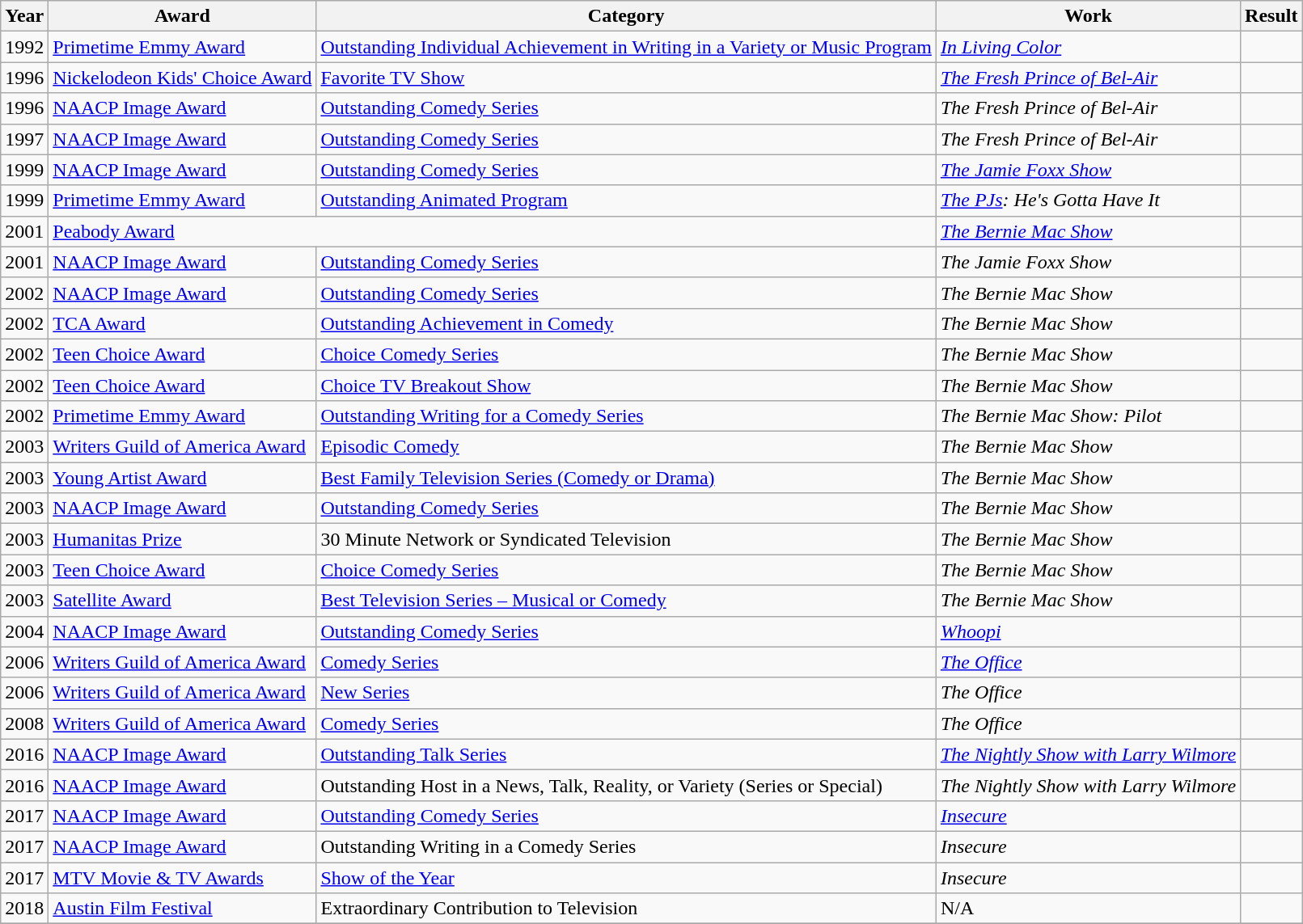<table class="wikitable sortable">
<tr>
<th>Year</th>
<th>Award</th>
<th>Category</th>
<th>Work</th>
<th>Result</th>
</tr>
<tr>
<td>1992</td>
<td><a href='#'>Primetime Emmy Award</a></td>
<td><a href='#'>Outstanding Individual Achievement in Writing in a Variety or Music Program</a></td>
<td><em><a href='#'>In Living Color</a></em></td>
<td></td>
</tr>
<tr>
<td>1996</td>
<td><a href='#'>Nickelodeon Kids' Choice Award</a></td>
<td><a href='#'>Favorite TV Show</a></td>
<td><em><a href='#'>The Fresh Prince of Bel-Air</a></em></td>
<td></td>
</tr>
<tr>
<td>1996</td>
<td><a href='#'>NAACP Image Award</a></td>
<td><a href='#'>Outstanding Comedy Series</a></td>
<td><em>The Fresh Prince of Bel-Air</em></td>
<td></td>
</tr>
<tr>
<td>1997</td>
<td><a href='#'>NAACP Image Award</a></td>
<td><a href='#'>Outstanding Comedy Series</a></td>
<td><em>The Fresh Prince of Bel-Air</em></td>
<td></td>
</tr>
<tr>
<td>1999</td>
<td><a href='#'>NAACP Image Award</a></td>
<td><a href='#'>Outstanding Comedy Series</a></td>
<td><em><a href='#'>The Jamie Foxx Show</a></em></td>
<td></td>
</tr>
<tr>
<td>1999</td>
<td><a href='#'>Primetime Emmy Award</a></td>
<td><a href='#'>Outstanding Animated Program</a></td>
<td><em><a href='#'>The PJs</a>: He's Gotta Have It</em></td>
<td></td>
</tr>
<tr>
<td>2001</td>
<td colspan=2><a href='#'>Peabody Award</a></td>
<td><em><a href='#'>The Bernie Mac Show</a></em></td>
<td></td>
</tr>
<tr>
<td>2001</td>
<td><a href='#'>NAACP Image Award</a></td>
<td><a href='#'>Outstanding Comedy Series</a></td>
<td><em>The Jamie Foxx Show</em></td>
<td></td>
</tr>
<tr>
<td>2002</td>
<td><a href='#'>NAACP Image Award</a></td>
<td><a href='#'>Outstanding Comedy Series</a></td>
<td><em>The Bernie Mac Show</em></td>
<td></td>
</tr>
<tr>
<td>2002</td>
<td><a href='#'>TCA Award</a></td>
<td><a href='#'>Outstanding Achievement in Comedy</a></td>
<td><em>The Bernie Mac Show</em></td>
<td></td>
</tr>
<tr>
<td>2002</td>
<td><a href='#'>Teen Choice Award</a></td>
<td><a href='#'>Choice Comedy Series</a></td>
<td><em>The Bernie Mac Show</em></td>
<td></td>
</tr>
<tr>
<td>2002</td>
<td><a href='#'>Teen Choice Award</a></td>
<td><a href='#'>Choice TV Breakout Show</a></td>
<td><em>The Bernie Mac Show</em></td>
<td></td>
</tr>
<tr>
<td>2002</td>
<td><a href='#'>Primetime Emmy Award</a></td>
<td><a href='#'>Outstanding Writing for a Comedy Series</a></td>
<td><em>The Bernie Mac Show: Pilot</em></td>
<td></td>
</tr>
<tr>
<td>2003</td>
<td><a href='#'>Writers Guild of America Award</a></td>
<td><a href='#'>Episodic Comedy</a></td>
<td><em>The Bernie Mac Show</em></td>
<td></td>
</tr>
<tr>
<td>2003</td>
<td><a href='#'>Young Artist Award</a></td>
<td><a href='#'>Best Family Television Series (Comedy or Drama)</a></td>
<td><em>The Bernie Mac Show</em></td>
<td></td>
</tr>
<tr>
<td>2003</td>
<td><a href='#'>NAACP Image Award</a></td>
<td><a href='#'>Outstanding Comedy Series</a></td>
<td><em>The Bernie Mac Show</em></td>
<td></td>
</tr>
<tr>
<td>2003</td>
<td><a href='#'>Humanitas Prize</a></td>
<td>30 Minute Network or Syndicated Television</td>
<td><em>The Bernie Mac Show</em></td>
<td></td>
</tr>
<tr>
<td>2003</td>
<td><a href='#'>Teen Choice Award</a></td>
<td><a href='#'>Choice Comedy Series</a></td>
<td><em>The Bernie Mac Show</em></td>
<td></td>
</tr>
<tr>
<td>2003</td>
<td><a href='#'>Satellite Award</a></td>
<td><a href='#'>Best Television Series – Musical or Comedy</a></td>
<td><em>The Bernie Mac Show</em></td>
<td></td>
</tr>
<tr>
<td>2004</td>
<td><a href='#'>NAACP Image Award</a></td>
<td><a href='#'>Outstanding Comedy Series</a></td>
<td><em><a href='#'>Whoopi</a></em></td>
<td></td>
</tr>
<tr>
<td>2006</td>
<td><a href='#'>Writers Guild of America Award</a></td>
<td><a href='#'>Comedy Series</a></td>
<td><em><a href='#'>The Office</a></em></td>
<td></td>
</tr>
<tr>
<td>2006</td>
<td><a href='#'>Writers Guild of America Award</a></td>
<td><a href='#'>New Series</a></td>
<td><em>The Office</em></td>
<td></td>
</tr>
<tr>
<td>2008</td>
<td><a href='#'>Writers Guild of America Award</a></td>
<td><a href='#'>Comedy Series</a></td>
<td><em>The Office</em></td>
<td></td>
</tr>
<tr>
<td>2016</td>
<td><a href='#'>NAACP Image Award</a></td>
<td><a href='#'>Outstanding Talk Series</a></td>
<td><em><a href='#'>The Nightly Show with Larry Wilmore</a></em></td>
<td></td>
</tr>
<tr>
<td>2016</td>
<td><a href='#'>NAACP Image Award</a></td>
<td>Outstanding Host in a News, Talk, Reality, or Variety (Series or Special)</td>
<td><em>The Nightly Show with Larry Wilmore</em></td>
<td></td>
</tr>
<tr>
<td>2017</td>
<td><a href='#'>NAACP Image Award</a></td>
<td><a href='#'>Outstanding Comedy Series</a></td>
<td><em><a href='#'>Insecure</a></em></td>
<td></td>
</tr>
<tr>
<td>2017</td>
<td><a href='#'>NAACP Image Award</a></td>
<td>Outstanding Writing in a Comedy Series</td>
<td><em>Insecure</em></td>
<td></td>
</tr>
<tr>
<td>2017</td>
<td><a href='#'>MTV Movie & TV Awards</a></td>
<td><a href='#'>Show of the Year</a></td>
<td><em>Insecure</em></td>
<td></td>
</tr>
<tr>
<td>2018</td>
<td><a href='#'>Austin Film Festival</a></td>
<td>Extraordinary Contribution to Television</td>
<td>N/A</td>
<td></td>
</tr>
<tr>
</tr>
</table>
